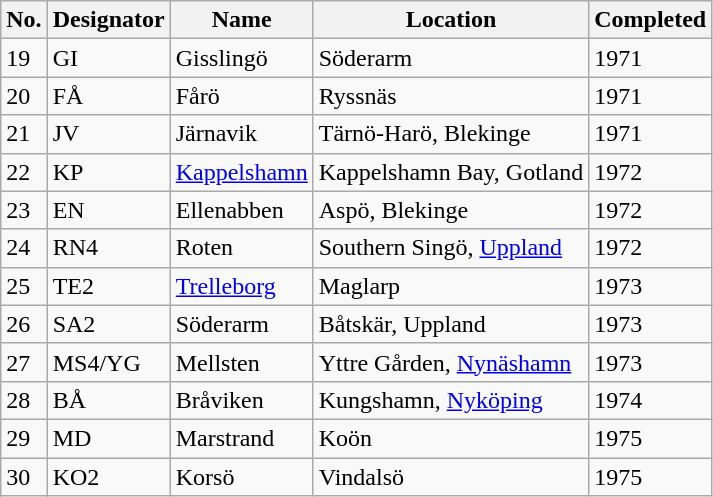<table class="wikitable">
<tr>
<th>No.</th>
<th>Designator</th>
<th>Name</th>
<th>Location</th>
<th>Completed</th>
</tr>
<tr>
<td>19</td>
<td>GI</td>
<td>Gisslingö</td>
<td>Söderarm</td>
<td>1971</td>
</tr>
<tr>
<td>20</td>
<td>FÅ</td>
<td>Fårö</td>
<td>Ryssnäs</td>
<td>1971</td>
</tr>
<tr>
<td>21</td>
<td>JV</td>
<td>Järnavik</td>
<td>Tärnö-Harö, Blekinge</td>
<td>1971</td>
</tr>
<tr>
<td>22</td>
<td>KP</td>
<td><a href='#'>Kappelshamn</a></td>
<td>Kappelshamn Bay, Gotland</td>
<td>1972</td>
</tr>
<tr>
<td>23</td>
<td>EN</td>
<td>Ellenabben</td>
<td>Aspö, Blekinge</td>
<td>1972</td>
</tr>
<tr>
<td>24</td>
<td>RN4</td>
<td>Roten</td>
<td>Southern Singö, <a href='#'>Uppland</a></td>
<td>1972</td>
</tr>
<tr>
<td>25</td>
<td>TE2</td>
<td><a href='#'>Trelleborg</a></td>
<td>Maglarp</td>
<td>1973</td>
</tr>
<tr>
<td>26</td>
<td>SA2</td>
<td>Söderarm</td>
<td>Båtskär, Uppland</td>
<td>1973</td>
</tr>
<tr>
<td>27</td>
<td>MS4/YG</td>
<td>Mellsten</td>
<td>Yttre Gården, <a href='#'>Nynäshamn</a></td>
<td>1973</td>
</tr>
<tr>
<td>28</td>
<td>BÅ</td>
<td>Bråviken</td>
<td>Kungshamn, <a href='#'>Nyköping</a></td>
<td>1974</td>
</tr>
<tr>
<td>29</td>
<td>MD</td>
<td>Marstrand</td>
<td>Koön</td>
<td>1975</td>
</tr>
<tr>
<td>30</td>
<td>KO2</td>
<td>Korsö</td>
<td>Vindalsö</td>
<td>1975</td>
</tr>
</table>
